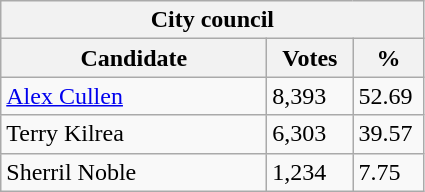<table class="wikitable">
<tr>
<th colspan="3">City council</th>
</tr>
<tr>
<th style="width: 170px">Candidate</th>
<th style="width: 50px">Votes</th>
<th style="width: 40px">%</th>
</tr>
<tr>
<td><a href='#'>Alex Cullen</a></td>
<td>8,393</td>
<td>52.69</td>
</tr>
<tr>
<td>Terry Kilrea</td>
<td>6,303</td>
<td>39.57</td>
</tr>
<tr>
<td>Sherril Noble</td>
<td>1,234</td>
<td>7.75</td>
</tr>
</table>
